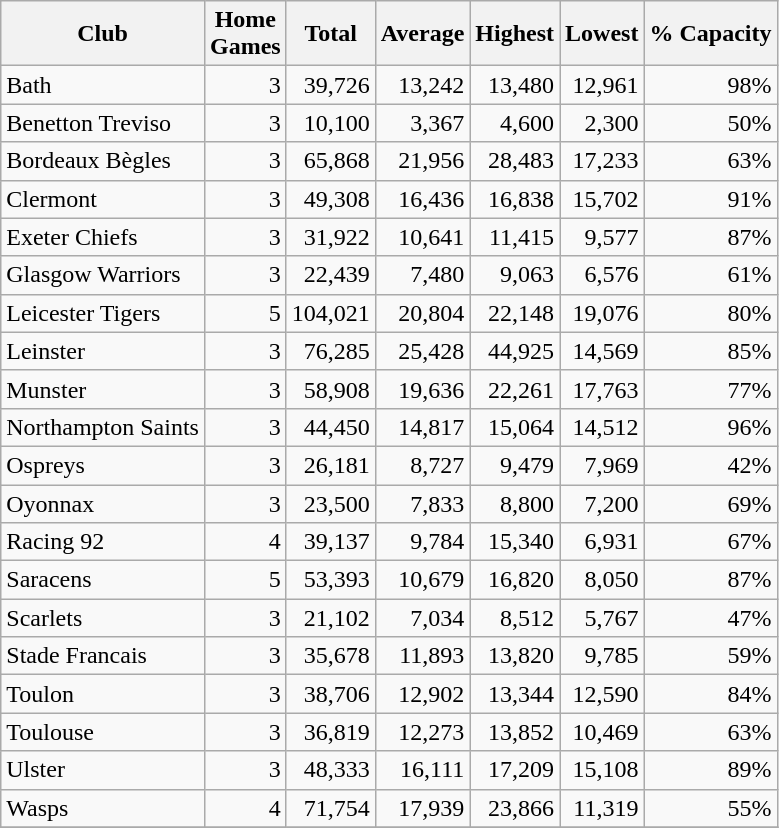<table class="wikitable sortable" style="text-align:right">
<tr>
<th>Club</th>
<th>Home<br>Games</th>
<th>Total</th>
<th>Average</th>
<th>Highest</th>
<th>Lowest</th>
<th>% Capacity</th>
</tr>
<tr>
<td style="text-align:left"> Bath</td>
<td>3</td>
<td>39,726</td>
<td>13,242</td>
<td>13,480</td>
<td>12,961</td>
<td>98%</td>
</tr>
<tr>
<td style="text-align:left"> Benetton Treviso</td>
<td>3</td>
<td>10,100</td>
<td>3,367</td>
<td>4,600</td>
<td>2,300</td>
<td>50%</td>
</tr>
<tr>
<td style="text-align:left"> Bordeaux Bègles</td>
<td>3</td>
<td>65,868</td>
<td>21,956</td>
<td>28,483</td>
<td>17,233</td>
<td>63%</td>
</tr>
<tr>
<td style="text-align:left"> Clermont</td>
<td>3</td>
<td>49,308</td>
<td>16,436</td>
<td>16,838</td>
<td>15,702</td>
<td>91%</td>
</tr>
<tr>
<td style="text-align:left"> Exeter Chiefs</td>
<td>3</td>
<td>31,922</td>
<td>10,641</td>
<td>11,415</td>
<td>9,577</td>
<td>87%</td>
</tr>
<tr>
<td style="text-align:left"> Glasgow Warriors</td>
<td>3</td>
<td>22,439</td>
<td>7,480</td>
<td>9,063</td>
<td>6,576</td>
<td>61%</td>
</tr>
<tr>
<td style="text-align:left"> Leicester Tigers</td>
<td>5</td>
<td>104,021</td>
<td>20,804</td>
<td>22,148</td>
<td>19,076</td>
<td>80%</td>
</tr>
<tr>
<td style="text-align:left"> Leinster</td>
<td>3</td>
<td>76,285</td>
<td>25,428</td>
<td>44,925</td>
<td>14,569</td>
<td>85%</td>
</tr>
<tr>
<td style="text-align:left"> Munster</td>
<td>3</td>
<td>58,908</td>
<td>19,636</td>
<td>22,261</td>
<td>17,763</td>
<td>77%</td>
</tr>
<tr>
<td style="text-align:left"> Northampton Saints</td>
<td>3</td>
<td>44,450</td>
<td>14,817</td>
<td>15,064</td>
<td>14,512</td>
<td>96%</td>
</tr>
<tr>
<td style="text-align:left"> Ospreys</td>
<td>3</td>
<td>26,181</td>
<td>8,727</td>
<td>9,479</td>
<td>7,969</td>
<td>42%</td>
</tr>
<tr>
<td style="text-align:left"> Oyonnax</td>
<td>3</td>
<td>23,500</td>
<td>7,833</td>
<td>8,800</td>
<td>7,200</td>
<td>69%</td>
</tr>
<tr>
<td style="text-align:left"> Racing 92</td>
<td>4</td>
<td>39,137</td>
<td>9,784</td>
<td>15,340</td>
<td>6,931</td>
<td>67%</td>
</tr>
<tr>
<td style="text-align:left"> Saracens</td>
<td>5</td>
<td>53,393</td>
<td>10,679</td>
<td>16,820</td>
<td>8,050</td>
<td>87%</td>
</tr>
<tr>
<td style="text-align:left"> Scarlets</td>
<td>3</td>
<td>21,102</td>
<td>7,034</td>
<td>8,512</td>
<td>5,767</td>
<td>47%</td>
</tr>
<tr>
<td style="text-align:left"> Stade Francais</td>
<td>3</td>
<td>35,678</td>
<td>11,893</td>
<td>13,820</td>
<td>9,785</td>
<td>59%</td>
</tr>
<tr>
<td style="text-align:left"> Toulon</td>
<td>3</td>
<td>38,706</td>
<td>12,902</td>
<td>13,344</td>
<td>12,590</td>
<td>84%</td>
</tr>
<tr>
<td style="text-align:left"> Toulouse</td>
<td>3</td>
<td>36,819</td>
<td>12,273</td>
<td>13,852</td>
<td>10,469</td>
<td>63%</td>
</tr>
<tr>
<td style="text-align:left"> Ulster</td>
<td>3</td>
<td>48,333</td>
<td>16,111</td>
<td>17,209</td>
<td>15,108</td>
<td>89%</td>
</tr>
<tr>
<td style="text-align:left"> Wasps</td>
<td>4</td>
<td>71,754</td>
<td>17,939</td>
<td>23,866</td>
<td>11,319</td>
<td>55%</td>
</tr>
<tr>
</tr>
</table>
